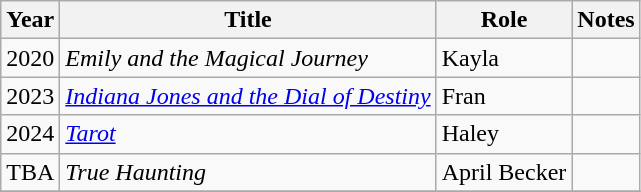<table class="wikitable sortable">
<tr>
<th>Year</th>
<th>Title</th>
<th>Role</th>
<th class="unsortable">Notes</th>
</tr>
<tr>
<td>2020</td>
<td><em>Emily and the Magical Journey</em></td>
<td>Kayla</td>
<td></td>
</tr>
<tr>
<td>2023</td>
<td><em><a href='#'>Indiana Jones and the Dial of Destiny</a></em></td>
<td>Fran</td>
<td></td>
</tr>
<tr>
<td>2024</td>
<td><em><a href='#'>Tarot</a></em></td>
<td>Haley</td>
<td></td>
</tr>
<tr>
<td>TBA</td>
<td><em>True Haunting</em></td>
<td>April Becker</td>
<td></td>
</tr>
<tr>
</tr>
</table>
